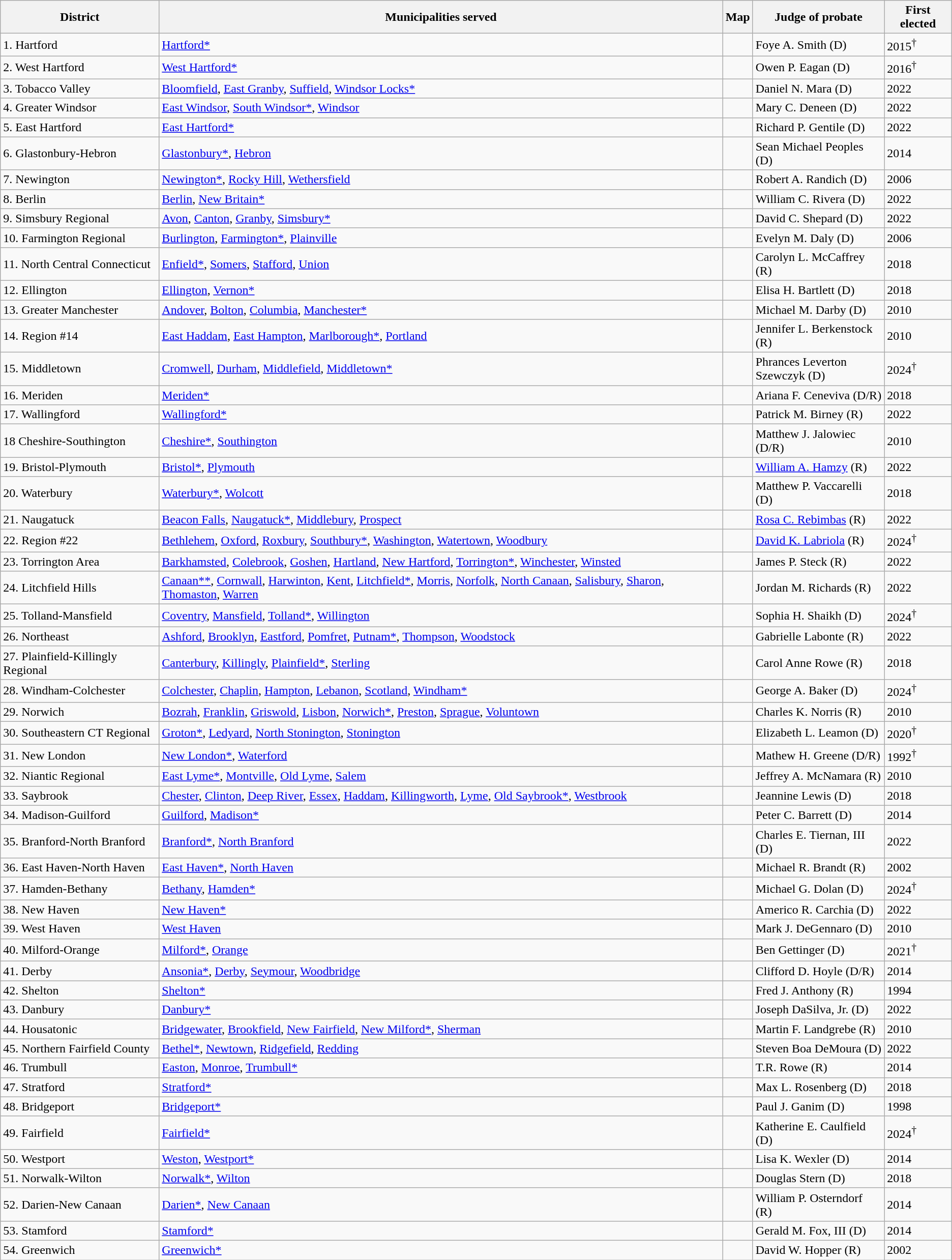<table class="wikitable">
<tr>
<th>District</th>
<th>Municipalities served</th>
<th>Map</th>
<th scope="col" width="165">Judge of probate</th>
<th>First elected</th>
</tr>
<tr>
<td>1. Hartford</td>
<td><a href='#'>Hartford*</a></td>
<td></td>
<td>Foye A. Smith (D)</td>
<td>2015<sup>†</sup></td>
</tr>
<tr>
<td>2. West Hartford</td>
<td><a href='#'>West Hartford*</a></td>
<td></td>
<td>Owen P. Eagan (D)</td>
<td>2016<sup>†</sup></td>
</tr>
<tr>
<td>3. Tobacco Valley</td>
<td><a href='#'>Bloomfield</a>, <a href='#'>East Granby</a>, <a href='#'>Suffield</a>, <a href='#'>Windsor Locks*</a></td>
<td></td>
<td>Daniel N. Mara (D)</td>
<td>2022</td>
</tr>
<tr>
<td>4. Greater Windsor</td>
<td><a href='#'>East Windsor</a>, <a href='#'>South Windsor*</a>, <a href='#'>Windsor</a></td>
<td></td>
<td>Mary C. Deneen (D)</td>
<td>2022</td>
</tr>
<tr>
<td>5. East Hartford</td>
<td><a href='#'>East Hartford*</a></td>
<td></td>
<td>Richard P. Gentile (D)</td>
<td>2022</td>
</tr>
<tr>
<td>6. Glastonbury-Hebron</td>
<td><a href='#'>Glastonbury*</a>, <a href='#'>Hebron</a></td>
<td></td>
<td>Sean Michael Peoples (D)</td>
<td>2014</td>
</tr>
<tr>
<td>7. Newington</td>
<td><a href='#'>Newington*</a>, <a href='#'>Rocky Hill</a>, <a href='#'>Wethersfield</a></td>
<td></td>
<td>Robert A. Randich (D)</td>
<td>2006</td>
</tr>
<tr>
<td>8. Berlin</td>
<td><a href='#'>Berlin</a>, <a href='#'>New Britain*</a></td>
<td></td>
<td>William C. Rivera (D)</td>
<td>2022</td>
</tr>
<tr>
<td>9. Simsbury Regional</td>
<td><a href='#'>Avon</a>, <a href='#'>Canton</a>, <a href='#'>Granby</a>, <a href='#'>Simsbury*</a></td>
<td></td>
<td>David C. Shepard (D)</td>
<td>2022</td>
</tr>
<tr>
<td>10. Farmington Regional</td>
<td><a href='#'>Burlington</a>, <a href='#'>Farmington*</a>, <a href='#'>Plainville</a></td>
<td></td>
<td>Evelyn M. Daly (D)</td>
<td>2006</td>
</tr>
<tr>
<td>11. North Central Connecticut</td>
<td><a href='#'>Enfield*</a>, <a href='#'>Somers</a>, <a href='#'>Stafford</a>, <a href='#'>Union</a></td>
<td></td>
<td>Carolyn L. McCaffrey (R)</td>
<td>2018</td>
</tr>
<tr>
<td>12. Ellington</td>
<td><a href='#'>Ellington</a>, <a href='#'>Vernon*</a></td>
<td></td>
<td>Elisa H. Bartlett (D)</td>
<td>2018</td>
</tr>
<tr>
<td>13. Greater Manchester</td>
<td><a href='#'>Andover</a>, <a href='#'>Bolton</a>, <a href='#'>Columbia</a>, <a href='#'>Manchester*</a></td>
<td></td>
<td>Michael M. Darby (D)</td>
<td>2010</td>
</tr>
<tr>
<td>14. Region #14</td>
<td><a href='#'>East Haddam</a>, <a href='#'>East Hampton</a>, <a href='#'>Marlborough*</a>, <a href='#'>Portland</a></td>
<td></td>
<td>Jennifer L. Berkenstock (R)</td>
<td>2010</td>
</tr>
<tr>
<td>15. Middletown</td>
<td><a href='#'>Cromwell</a>, <a href='#'>Durham</a>, <a href='#'>Middlefield</a>, <a href='#'>Middletown*</a></td>
<td></td>
<td>Phrances Leverton Szewczyk (D)</td>
<td>2024<sup>†</sup></td>
</tr>
<tr>
<td>16. Meriden</td>
<td><a href='#'>Meriden*</a></td>
<td></td>
<td>Ariana F. Ceneviva (D/R)</td>
<td>2018</td>
</tr>
<tr>
<td>17. Wallingford</td>
<td><a href='#'>Wallingford*</a></td>
<td></td>
<td>Patrick M. Birney (R)</td>
<td>2022</td>
</tr>
<tr>
<td>18 Cheshire-Southington</td>
<td><a href='#'>Cheshire*</a>, <a href='#'>Southington</a></td>
<td></td>
<td>Matthew J. Jalowiec (D/R)</td>
<td>2010</td>
</tr>
<tr>
<td>19. Bristol-Plymouth</td>
<td><a href='#'>Bristol*</a>, <a href='#'>Plymouth</a></td>
<td></td>
<td><a href='#'>William A. Hamzy</a> (R)</td>
<td>2022</td>
</tr>
<tr>
<td>20. Waterbury</td>
<td><a href='#'>Waterbury*</a>, <a href='#'>Wolcott</a></td>
<td></td>
<td>Matthew P. Vaccarelli (D)</td>
<td>2018</td>
</tr>
<tr>
<td>21. Naugatuck</td>
<td><a href='#'>Beacon Falls</a>, <a href='#'>Naugatuck*</a>, <a href='#'>Middlebury</a>, <a href='#'>Prospect</a></td>
<td></td>
<td><a href='#'>Rosa C. Rebimbas</a> (R)</td>
<td>2022</td>
</tr>
<tr>
<td>22. Region #22</td>
<td><a href='#'>Bethlehem</a>, <a href='#'>Oxford</a>, <a href='#'>Roxbury</a>, <a href='#'>Southbury*</a>, <a href='#'>Washington</a>, <a href='#'>Watertown</a>, <a href='#'>Woodbury</a></td>
<td></td>
<td><a href='#'>David K. Labriola</a> (R)</td>
<td>2024<sup>†</sup></td>
</tr>
<tr>
<td>23. Torrington Area</td>
<td><a href='#'>Barkhamsted</a>, <a href='#'>Colebrook</a>, <a href='#'>Goshen</a>, <a href='#'>Hartland</a>, <a href='#'>New Hartford</a>, <a href='#'>Torrington*</a>, <a href='#'>Winchester</a>, <a href='#'>Winsted</a></td>
<td></td>
<td>James P. Steck (R)</td>
<td>2022</td>
</tr>
<tr>
<td>24. Litchfield Hills</td>
<td><a href='#'>Canaan**</a>, <a href='#'>Cornwall</a>, <a href='#'>Harwinton</a>, <a href='#'>Kent</a>, <a href='#'>Litchfield*</a>, <a href='#'>Morris</a>, <a href='#'>Norfolk</a>, <a href='#'>North Canaan</a>, <a href='#'>Salisbury</a>, <a href='#'>Sharon</a>, <a href='#'>Thomaston</a>, <a href='#'>Warren</a></td>
<td></td>
<td>Jordan M. Richards (R)</td>
<td>2022</td>
</tr>
<tr>
<td>25. Tolland-Mansfield</td>
<td><a href='#'>Coventry</a>, <a href='#'>Mansfield</a>, <a href='#'>Tolland*</a>, <a href='#'>Willington</a></td>
<td></td>
<td>Sophia H. Shaikh (D)</td>
<td>2024<sup>†</sup></td>
</tr>
<tr>
<td>26. Northeast</td>
<td><a href='#'>Ashford</a>, <a href='#'>Brooklyn</a>, <a href='#'>Eastford</a>, <a href='#'>Pomfret</a>, <a href='#'>Putnam*</a>, <a href='#'>Thompson</a>, <a href='#'>Woodstock</a></td>
<td></td>
<td>Gabrielle Labonte (R)</td>
<td>2022</td>
</tr>
<tr>
<td>27. Plainfield-Killingly Regional</td>
<td><a href='#'>Canterbury</a>, <a href='#'>Killingly</a>, <a href='#'>Plainfield*</a>, <a href='#'>Sterling</a></td>
<td></td>
<td>Carol Anne Rowe (R)</td>
<td>2018</td>
</tr>
<tr>
<td>28. Windham-Colchester</td>
<td><a href='#'>Colchester</a>, <a href='#'>Chaplin</a>, <a href='#'>Hampton</a>, <a href='#'>Lebanon</a>, <a href='#'>Scotland</a>, <a href='#'>Windham*</a></td>
<td></td>
<td>George A. Baker (D)</td>
<td>2024<sup>†</sup></td>
</tr>
<tr>
<td>29. Norwich</td>
<td><a href='#'>Bozrah</a>, <a href='#'>Franklin</a>, <a href='#'>Griswold</a>, <a href='#'>Lisbon</a>, <a href='#'>Norwich*</a>, <a href='#'>Preston</a>, <a href='#'>Sprague</a>, <a href='#'>Voluntown</a></td>
<td></td>
<td>Charles K. Norris (R)</td>
<td>2010</td>
</tr>
<tr>
<td>30. Southeastern CT Regional</td>
<td><a href='#'>Groton*</a>, <a href='#'>Ledyard</a>, <a href='#'>North Stonington</a>, <a href='#'>Stonington</a></td>
<td></td>
<td>Elizabeth L. Leamon (D)</td>
<td>2020<sup>†</sup></td>
</tr>
<tr>
<td>31. New London</td>
<td><a href='#'>New London*</a>, <a href='#'>Waterford</a></td>
<td></td>
<td>Mathew H. Greene (D/R)</td>
<td>1992<sup>†</sup></td>
</tr>
<tr>
<td>32. Niantic Regional</td>
<td><a href='#'>East Lyme*</a>, <a href='#'>Montville</a>, <a href='#'>Old Lyme</a>, <a href='#'>Salem</a></td>
<td></td>
<td>Jeffrey A. McNamara (R)</td>
<td>2010</td>
</tr>
<tr>
<td>33. Saybrook</td>
<td><a href='#'>Chester</a>, <a href='#'>Clinton</a>, <a href='#'>Deep River</a>, <a href='#'>Essex</a>, <a href='#'>Haddam</a>, <a href='#'>Killingworth</a>, <a href='#'>Lyme</a>, <a href='#'>Old Saybrook*</a>, <a href='#'>Westbrook</a></td>
<td></td>
<td>Jeannine Lewis (D)</td>
<td>2018</td>
</tr>
<tr>
<td>34. Madison-Guilford</td>
<td><a href='#'>Guilford</a>, <a href='#'>Madison*</a></td>
<td></td>
<td>Peter C. Barrett (D)</td>
<td>2014</td>
</tr>
<tr>
<td>35. Branford-North Branford</td>
<td><a href='#'>Branford*</a>, <a href='#'>North Branford</a></td>
<td></td>
<td>Charles E. Tiernan, III (D)</td>
<td>2022</td>
</tr>
<tr>
<td>36. East Haven-North Haven</td>
<td><a href='#'>East Haven*</a>, <a href='#'>North Haven</a></td>
<td></td>
<td>Michael R. Brandt (R)</td>
<td>2002</td>
</tr>
<tr>
<td>37. Hamden-Bethany</td>
<td><a href='#'>Bethany</a>, <a href='#'>Hamden*</a></td>
<td></td>
<td>Michael G. Dolan (D)</td>
<td>2024<sup>†</sup></td>
</tr>
<tr>
<td>38. New Haven</td>
<td><a href='#'>New Haven*</a></td>
<td></td>
<td>Americo R. Carchia (D)</td>
<td>2022</td>
</tr>
<tr>
<td>39. West Haven</td>
<td><a href='#'>West Haven</a></td>
<td></td>
<td>Mark J. DeGennaro (D)</td>
<td>2010</td>
</tr>
<tr>
<td>40. Milford-Orange</td>
<td><a href='#'>Milford*</a>, <a href='#'>Orange</a></td>
<td></td>
<td>Ben Gettinger (D)</td>
<td>2021<sup>†</sup></td>
</tr>
<tr>
<td>41. Derby</td>
<td><a href='#'>Ansonia*</a>, <a href='#'>Derby</a>, <a href='#'>Seymour</a>, <a href='#'>Woodbridge</a></td>
<td></td>
<td>Clifford D. Hoyle (D/R)</td>
<td>2014</td>
</tr>
<tr>
<td>42. Shelton</td>
<td><a href='#'>Shelton*</a></td>
<td></td>
<td>Fred J. Anthony (R)</td>
<td>1994</td>
</tr>
<tr>
<td>43. Danbury</td>
<td><a href='#'>Danbury*</a></td>
<td></td>
<td>Joseph DaSilva, Jr. (D)</td>
<td>2022</td>
</tr>
<tr>
<td>44. Housatonic</td>
<td><a href='#'>Bridgewater</a>, <a href='#'>Brookfield</a>, <a href='#'>New Fairfield</a>, <a href='#'>New Milford*</a>, <a href='#'>Sherman</a></td>
<td></td>
<td>Martin F. Landgrebe (R)</td>
<td>2010</td>
</tr>
<tr>
<td>45. Northern Fairfield County</td>
<td><a href='#'>Bethel*</a>, <a href='#'>Newtown</a>, <a href='#'>Ridgefield</a>, <a href='#'>Redding</a></td>
<td></td>
<td>Steven Boa DeMoura (D)</td>
<td>2022</td>
</tr>
<tr>
<td>46. Trumbull</td>
<td><a href='#'>Easton</a>, <a href='#'>Monroe</a>, <a href='#'>Trumbull*</a></td>
<td></td>
<td>T.R. Rowe (R)</td>
<td>2014</td>
</tr>
<tr>
<td>47. Stratford</td>
<td><a href='#'>Stratford*</a></td>
<td></td>
<td>Max L. Rosenberg (D)</td>
<td>2018</td>
</tr>
<tr>
<td>48. Bridgeport</td>
<td><a href='#'>Bridgeport*</a></td>
<td></td>
<td>Paul J. Ganim (D)</td>
<td>1998</td>
</tr>
<tr>
<td>49. Fairfield</td>
<td><a href='#'>Fairfield*</a></td>
<td></td>
<td>Katherine E. Caulfield (D)</td>
<td>2024<sup>†</sup></td>
</tr>
<tr>
<td>50. Westport</td>
<td><a href='#'>Weston</a>, <a href='#'>Westport*</a></td>
<td></td>
<td>Lisa K. Wexler (D)</td>
<td>2014</td>
</tr>
<tr>
<td>51. Norwalk-Wilton</td>
<td><a href='#'>Norwalk*</a>, <a href='#'>Wilton</a></td>
<td></td>
<td>Douglas Stern (D)</td>
<td>2018</td>
</tr>
<tr>
<td>52. Darien-New Canaan</td>
<td><a href='#'>Darien*</a>, <a href='#'>New Canaan</a></td>
<td></td>
<td>William P. Osterndorf  (R)</td>
<td>2014</td>
</tr>
<tr>
<td>53. Stamford</td>
<td><a href='#'>Stamford*</a></td>
<td></td>
<td>Gerald M. Fox, III (D)</td>
<td>2014</td>
</tr>
<tr>
<td>54. Greenwich</td>
<td><a href='#'>Greenwich*</a></td>
<td></td>
<td>David W. Hopper (R)</td>
<td>2002</td>
</tr>
</table>
